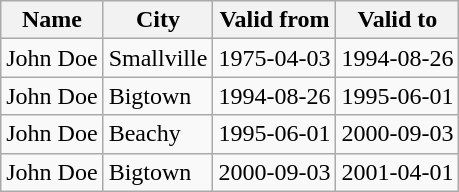<table class="wikitable">
<tr>
<th>Name</th>
<th>City</th>
<th>Valid from</th>
<th>Valid to</th>
</tr>
<tr>
<td>John Doe</td>
<td>Smallville</td>
<td>1975-04-03</td>
<td>1994-08-26</td>
</tr>
<tr>
<td>John Doe</td>
<td>Bigtown</td>
<td>1994-08-26</td>
<td>1995-06-01</td>
</tr>
<tr>
<td>John Doe</td>
<td>Beachy</td>
<td>1995-06-01</td>
<td>2000-09-03</td>
</tr>
<tr>
<td>John Doe</td>
<td>Bigtown</td>
<td>2000-09-03</td>
<td>2001-04-01</td>
</tr>
</table>
